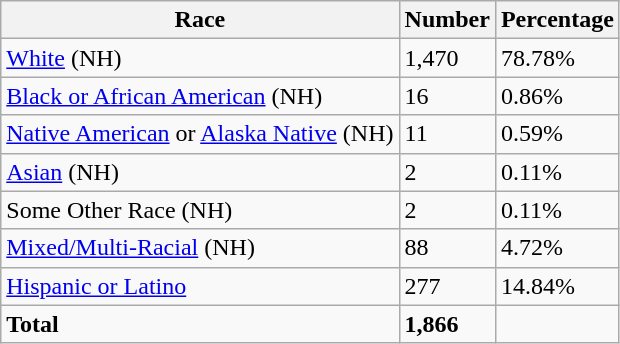<table class="wikitable">
<tr>
<th>Race</th>
<th>Number</th>
<th>Percentage</th>
</tr>
<tr>
<td><a href='#'>White</a> (NH)</td>
<td>1,470</td>
<td>78.78%</td>
</tr>
<tr>
<td><a href='#'>Black or African American</a> (NH)</td>
<td>16</td>
<td>0.86%</td>
</tr>
<tr>
<td><a href='#'>Native American</a> or <a href='#'>Alaska Native</a> (NH)</td>
<td>11</td>
<td>0.59%</td>
</tr>
<tr>
<td><a href='#'>Asian</a> (NH)</td>
<td>2</td>
<td>0.11%</td>
</tr>
<tr>
<td>Some Other Race (NH)</td>
<td>2</td>
<td>0.11%</td>
</tr>
<tr>
<td><a href='#'>Mixed/Multi-Racial</a> (NH)</td>
<td>88</td>
<td>4.72%</td>
</tr>
<tr>
<td><a href='#'>Hispanic or Latino</a></td>
<td>277</td>
<td>14.84%</td>
</tr>
<tr>
<td><strong>Total</strong></td>
<td><strong>1,866</strong></td>
<td></td>
</tr>
</table>
